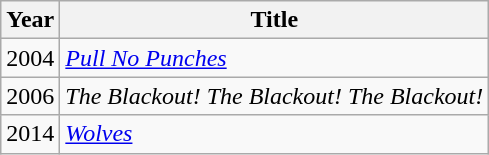<table class="wikitable">
<tr>
<th rowspan="1">Year</th>
<th rowspan="1">Title</th>
</tr>
<tr>
<td>2004</td>
<td><em><a href='#'>Pull No Punches</a></em></td>
</tr>
<tr>
<td>2006</td>
<td><em>The Blackout! The Blackout! The Blackout!</em></td>
</tr>
<tr>
<td>2014</td>
<td><em><a href='#'>Wolves</a></em></td>
</tr>
</table>
